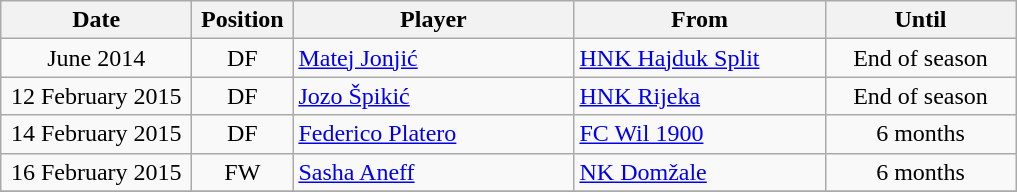<table class="wikitable" style="text-align: center;">
<tr>
<th width=120>Date</th>
<th width=60>Position</th>
<th width=180>Player</th>
<th width=160>From</th>
<th width=120>Until</th>
</tr>
<tr>
<td>June 2014</td>
<td>DF</td>
<td style="text-align:left;"> <a href='#'>Matej Jonjić</a></td>
<td style="text-align:left;"><a href='#'>HNK Hajduk Split</a></td>
<td>End of season</td>
</tr>
<tr>
<td>12 February 2015</td>
<td>DF</td>
<td style="text-align:left;"> <a href='#'>Jozo Špikić</a></td>
<td style="text-align:left;"><a href='#'>HNK Rijeka</a></td>
<td>End of season</td>
</tr>
<tr>
<td>14 February 2015</td>
<td>DF</td>
<td style="text-align:left;"> <a href='#'>Federico Platero</a></td>
<td style="text-align:left;"><a href='#'>FC Wil 1900</a></td>
<td>6 months</td>
</tr>
<tr>
<td>16 February 2015</td>
<td>FW</td>
<td style="text-align:left;"> <a href='#'>Sasha Aneff</a></td>
<td style="text-align:left;"><a href='#'>NK Domžale</a></td>
<td>6 months</td>
</tr>
<tr>
</tr>
</table>
